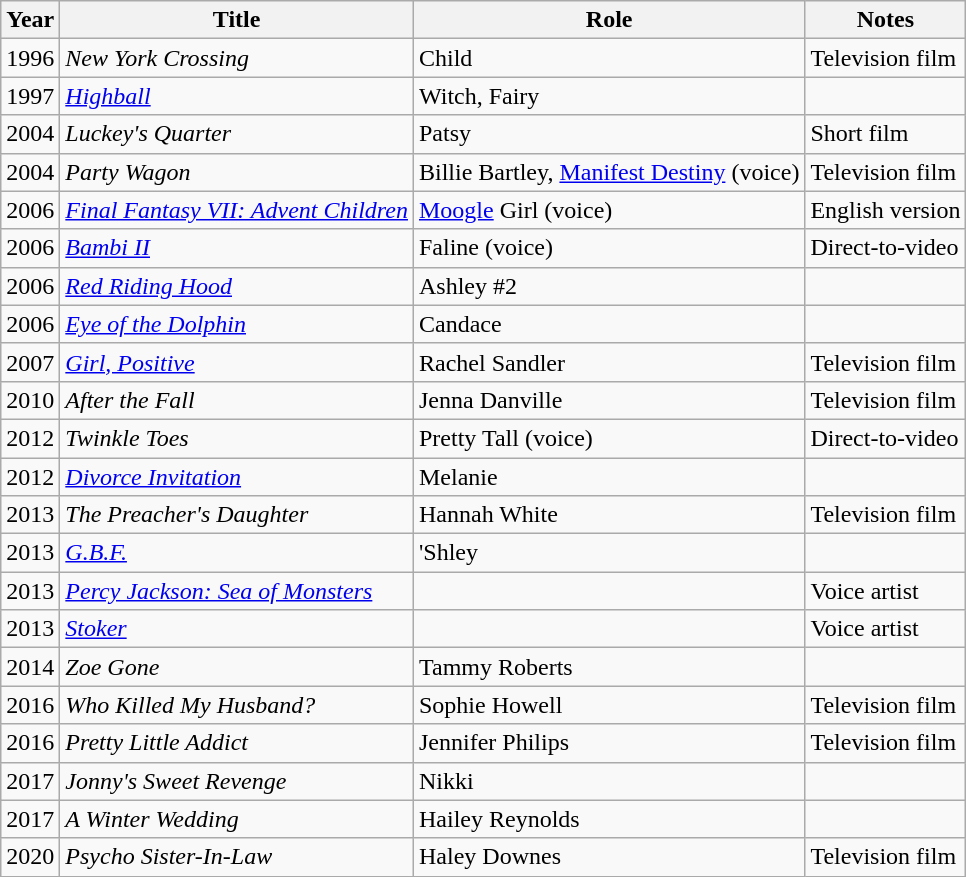<table class="wikitable sortable">
<tr>
<th>Year</th>
<th>Title</th>
<th>Role</th>
<th>Notes</th>
</tr>
<tr>
<td>1996</td>
<td><em>New York Crossing</em></td>
<td>Child</td>
<td>Television film</td>
</tr>
<tr>
<td>1997</td>
<td><em><a href='#'>Highball</a></em></td>
<td>Witch, Fairy</td>
<td></td>
</tr>
<tr>
<td>2004</td>
<td><em>Luckey's Quarter</em></td>
<td>Patsy</td>
<td>Short film</td>
</tr>
<tr>
<td>2004</td>
<td><em>Party Wagon</em></td>
<td>Billie Bartley, <a href='#'>Manifest Destiny</a> (voice)</td>
<td>Television film</td>
</tr>
<tr>
<td>2006</td>
<td><em><a href='#'>Final Fantasy VII: Advent Children</a></em></td>
<td><a href='#'>Moogle</a> Girl (voice)</td>
<td>English version</td>
</tr>
<tr>
<td>2006</td>
<td><em><a href='#'>Bambi II</a></em></td>
<td>Faline (voice)</td>
<td>Direct-to-video</td>
</tr>
<tr>
<td>2006</td>
<td><em><a href='#'>Red Riding Hood</a></em></td>
<td>Ashley #2</td>
<td></td>
</tr>
<tr>
<td>2006</td>
<td><em><a href='#'>Eye of the Dolphin</a></em></td>
<td>Candace</td>
<td></td>
</tr>
<tr>
<td>2007</td>
<td><em><a href='#'>Girl, Positive</a></em></td>
<td>Rachel Sandler</td>
<td>Television film</td>
</tr>
<tr>
<td>2010</td>
<td><em>After the Fall</em></td>
<td>Jenna Danville</td>
<td>Television film</td>
</tr>
<tr>
<td>2012</td>
<td><em>Twinkle Toes</em></td>
<td>Pretty Tall (voice)</td>
<td>Direct-to-video</td>
</tr>
<tr>
<td>2012</td>
<td><em><a href='#'>Divorce Invitation</a></em></td>
<td>Melanie</td>
<td></td>
</tr>
<tr>
<td>2013</td>
<td><em>The Preacher's Daughter</em></td>
<td>Hannah White</td>
<td>Television film</td>
</tr>
<tr>
<td>2013</td>
<td><em><a href='#'>G.B.F.</a></em></td>
<td>'Shley</td>
<td></td>
</tr>
<tr>
<td>2013</td>
<td><em><a href='#'>Percy Jackson: Sea of Monsters</a></em></td>
<td></td>
<td>Voice artist</td>
</tr>
<tr>
<td>2013</td>
<td><a href='#'><em>Stoker</em></a></td>
<td></td>
<td>Voice artist</td>
</tr>
<tr>
<td>2014</td>
<td><em>Zoe Gone</em></td>
<td>Tammy Roberts</td>
<td></td>
</tr>
<tr>
<td>2016</td>
<td><em>Who Killed My Husband?</em></td>
<td>Sophie Howell</td>
<td>Television film</td>
</tr>
<tr>
<td>2016</td>
<td><em>Pretty Little Addict</em></td>
<td>Jennifer Philips</td>
<td>Television film</td>
</tr>
<tr>
<td>2017</td>
<td><em>Jonny's Sweet Revenge</em></td>
<td>Nikki</td>
<td></td>
</tr>
<tr>
<td>2017</td>
<td><em>A Winter Wedding</em></td>
<td>Hailey Reynolds</td>
<td></td>
</tr>
<tr>
<td>2020</td>
<td><em>Psycho Sister-In-Law</em></td>
<td>Haley Downes</td>
<td>Television film</td>
</tr>
</table>
